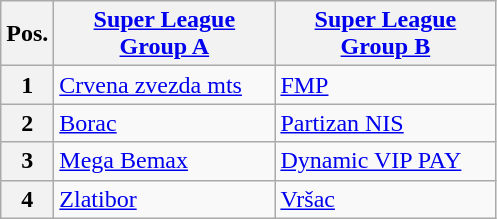<table class=wikitable>
<tr>
<th width=10>Pos.</th>
<th width=140><a href='#'>Super League Group A</a></th>
<th width=140><a href='#'>Super League Group B</a></th>
</tr>
<tr>
<th>1</th>
<td><a href='#'>Crvena zvezda mts</a></td>
<td><a href='#'>FMP</a></td>
</tr>
<tr>
<th>2</th>
<td><a href='#'>Borac</a></td>
<td><a href='#'>Partizan NIS</a></td>
</tr>
<tr>
<th>3</th>
<td><a href='#'>Mega Bemax</a></td>
<td><a href='#'>Dynamic VIP PAY</a></td>
</tr>
<tr>
<th>4</th>
<td><a href='#'>Zlatibor</a></td>
<td><a href='#'>Vršac</a></td>
</tr>
</table>
